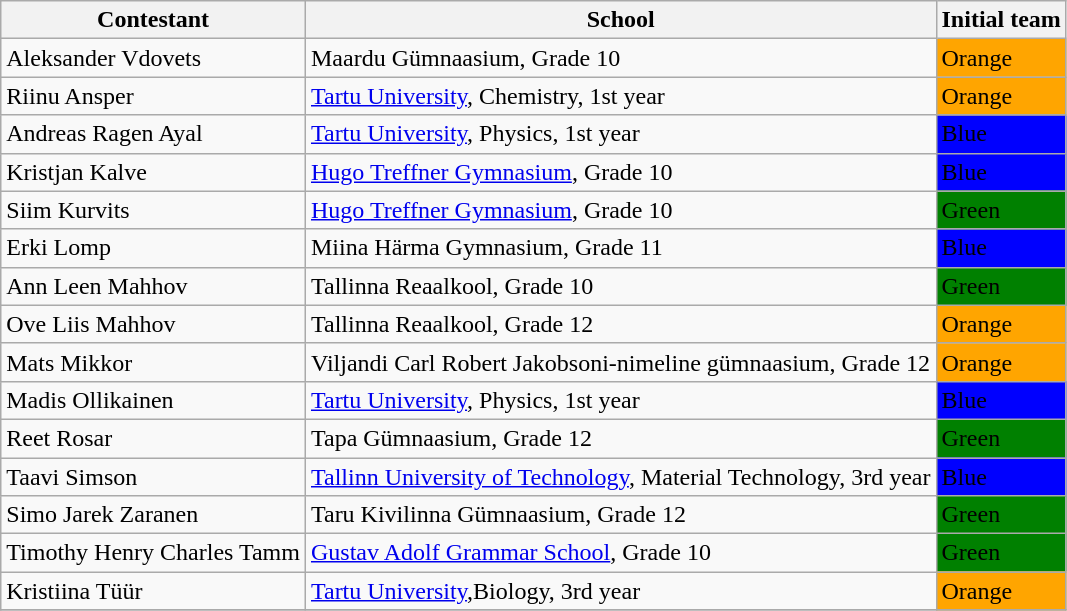<table class="wikitable sortable">
<tr>
<th>Contestant</th>
<th>School</th>
<th>Initial team</th>
</tr>
<tr>
<td>Aleksander Vdovets</td>
<td>Maardu Gümnaasium, Grade 10</td>
<td style="background:Orange;">Orange</td>
</tr>
<tr>
<td>Riinu Ansper</td>
<td><a href='#'>Tartu University</a>, Chemistry, 1st year</td>
<td style="background:Orange;">Orange</td>
</tr>
<tr>
<td>Andreas Ragen Ayal</td>
<td><a href='#'>Tartu University</a>, Physics, 1st year</td>
<td style="background:Blue;">Blue</td>
</tr>
<tr>
<td>Kristjan Kalve</td>
<td><a href='#'>Hugo Treffner Gymnasium</a>, Grade 10</td>
<td style="background:Blue;">Blue</td>
</tr>
<tr>
<td>Siim Kurvits</td>
<td><a href='#'>Hugo Treffner Gymnasium</a>, Grade 10</td>
<td style="background:Green;">Green</td>
</tr>
<tr>
<td>Erki Lomp</td>
<td>Miina Härma Gymnasium, Grade 11</td>
<td style="background:Blue;">Blue</td>
</tr>
<tr>
<td>Ann Leen Mahhov</td>
<td>Tallinna Reaalkool, Grade 10</td>
<td style="background:Green;">Green</td>
</tr>
<tr>
<td>Ove Liis Mahhov</td>
<td>Tallinna Reaalkool, Grade 12</td>
<td style="background:Orange;">Orange</td>
</tr>
<tr>
<td>Mats Mikkor</td>
<td>Viljandi Carl Robert Jakobsoni-nimeline gümnaasium, Grade 12</td>
<td style="background:Orange;">Orange</td>
</tr>
<tr>
<td>Madis Ollikainen</td>
<td><a href='#'>Tartu University</a>, Physics, 1st year</td>
<td style="background:Blue;">Blue</td>
</tr>
<tr>
<td>Reet Rosar</td>
<td>Tapa Gümnaasium, Grade 12</td>
<td style="background:Green;">Green</td>
</tr>
<tr>
<td>Taavi Simson</td>
<td><a href='#'>Tallinn University of Technology</a>, Material Technology, 3rd year</td>
<td style="background:Blue;">Blue</td>
</tr>
<tr>
<td>Simo Jarek Zaranen</td>
<td>Taru Kivilinna Gümnaasium, Grade 12</td>
<td style="background:Green;">Green</td>
</tr>
<tr>
<td>Timothy Henry Charles Tamm</td>
<td><a href='#'>Gustav Adolf Grammar School</a>, Grade 10</td>
<td style="background:Green;">Green</td>
</tr>
<tr>
<td>Kristiina Tüür</td>
<td><a href='#'>Tartu University</a>,Biology, 3rd year</td>
<td style="background:Orange;">Orange</td>
</tr>
<tr>
</tr>
</table>
